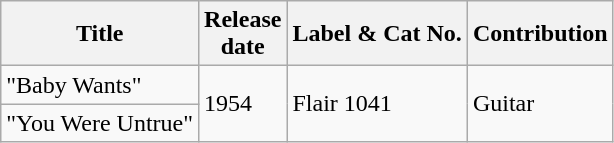<table class="wikitable">
<tr>
<th>Title</th>
<th>Release<br>date</th>
<th>Label & Cat No.</th>
<th>Contribution</th>
</tr>
<tr>
<td>"Baby Wants"</td>
<td rowspan="2">1954</td>
<td rowspan="2">Flair 1041</td>
<td rowspan="2">Guitar</td>
</tr>
<tr>
<td>"You Were Untrue"</td>
</tr>
</table>
